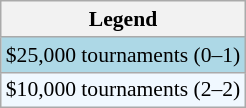<table class="wikitable" style=font-size:90%>
<tr>
<th>Legend</th>
</tr>
<tr style="background:lightblue;">
<td>$25,000 tournaments (0–1)</td>
</tr>
<tr style="background:#f0f8ff;">
<td>$10,000 tournaments (2–2)</td>
</tr>
</table>
